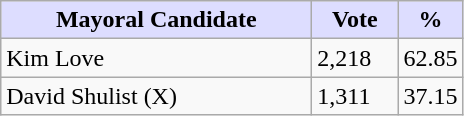<table class="wikitable">
<tr>
<th style="background:#ddf; width:200px;">Mayoral Candidate </th>
<th style="background:#ddf; width:50px;">Vote</th>
<th style="background:#ddf; width:30px;">%</th>
</tr>
<tr>
<td>Kim Love</td>
<td>2,218</td>
<td>62.85</td>
</tr>
<tr>
<td>David Shulist (X)</td>
<td>1,311</td>
<td>37.15</td>
</tr>
</table>
